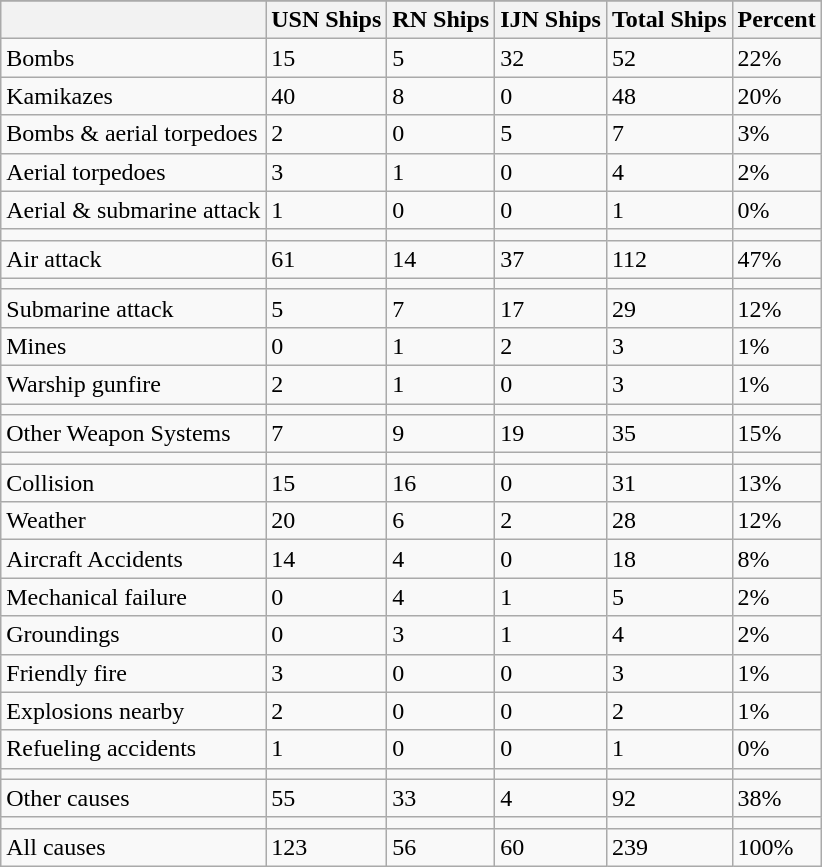<table class="wikitable">
<tr>
</tr>
<tr>
<th></th>
<th>USN Ships</th>
<th>RN Ships</th>
<th>IJN Ships</th>
<th>Total Ships</th>
<th>Percent</th>
</tr>
<tr>
<td>Bombs</td>
<td>15</td>
<td>5</td>
<td>32</td>
<td>52</td>
<td>22%</td>
</tr>
<tr>
<td>Kamikazes</td>
<td>40</td>
<td>8</td>
<td>0</td>
<td>48</td>
<td>20%</td>
</tr>
<tr>
<td>Bombs & aerial torpedoes</td>
<td>2</td>
<td>0</td>
<td>5</td>
<td>7</td>
<td>3%</td>
</tr>
<tr>
<td>Aerial torpedoes</td>
<td>3</td>
<td>1</td>
<td>0</td>
<td>4</td>
<td>2%</td>
</tr>
<tr>
<td>Aerial & submarine attack</td>
<td>1</td>
<td>0</td>
<td>0</td>
<td>1</td>
<td>0%</td>
</tr>
<tr>
<td></td>
<td></td>
<td></td>
<td></td>
<td></td>
<td></td>
</tr>
<tr>
<td>Air attack</td>
<td>61</td>
<td>14</td>
<td>37</td>
<td>112</td>
<td>47%</td>
</tr>
<tr>
<td></td>
<td></td>
<td></td>
<td></td>
<td></td>
<td></td>
</tr>
<tr>
<td>Submarine attack</td>
<td>5</td>
<td>7</td>
<td>17</td>
<td>29</td>
<td>12%</td>
</tr>
<tr>
<td>Mines</td>
<td>0</td>
<td>1</td>
<td>2</td>
<td>3</td>
<td>1%</td>
</tr>
<tr>
<td>Warship gunfire</td>
<td>2</td>
<td>1</td>
<td>0</td>
<td>3</td>
<td>1%</td>
</tr>
<tr>
<td></td>
<td></td>
<td></td>
<td></td>
<td></td>
<td></td>
</tr>
<tr>
<td>Other Weapon Systems</td>
<td>7</td>
<td>9</td>
<td>19</td>
<td>35</td>
<td>15%</td>
</tr>
<tr>
<td></td>
<td></td>
<td></td>
<td></td>
<td></td>
<td></td>
</tr>
<tr>
<td>Collision</td>
<td>15</td>
<td>16</td>
<td>0</td>
<td>31</td>
<td>13%</td>
</tr>
<tr>
<td>Weather</td>
<td>20</td>
<td>6</td>
<td>2</td>
<td>28</td>
<td>12%</td>
</tr>
<tr>
<td>Aircraft Accidents</td>
<td>14</td>
<td>4</td>
<td>0</td>
<td>18</td>
<td>8%</td>
</tr>
<tr>
<td>Mechanical failure</td>
<td>0</td>
<td>4</td>
<td>1</td>
<td>5</td>
<td>2%</td>
</tr>
<tr>
<td>Groundings</td>
<td>0</td>
<td>3</td>
<td>1</td>
<td>4</td>
<td>2%</td>
</tr>
<tr>
<td>Friendly fire</td>
<td>3</td>
<td>0</td>
<td>0</td>
<td>3</td>
<td>1%</td>
</tr>
<tr>
<td>Explosions nearby</td>
<td>2</td>
<td>0</td>
<td>0</td>
<td>2</td>
<td>1%</td>
</tr>
<tr>
<td>Refueling accidents</td>
<td>1</td>
<td>0</td>
<td>0</td>
<td>1</td>
<td>0%</td>
</tr>
<tr>
<td></td>
<td></td>
<td></td>
<td></td>
<td></td>
<td></td>
</tr>
<tr>
<td>Other causes</td>
<td>55</td>
<td>33</td>
<td>4</td>
<td>92</td>
<td>38%</td>
</tr>
<tr>
<td></td>
<td></td>
<td></td>
<td></td>
<td></td>
<td></td>
</tr>
<tr>
<td>All causes</td>
<td>123</td>
<td>56</td>
<td>60</td>
<td>239</td>
<td>100%</td>
</tr>
</table>
